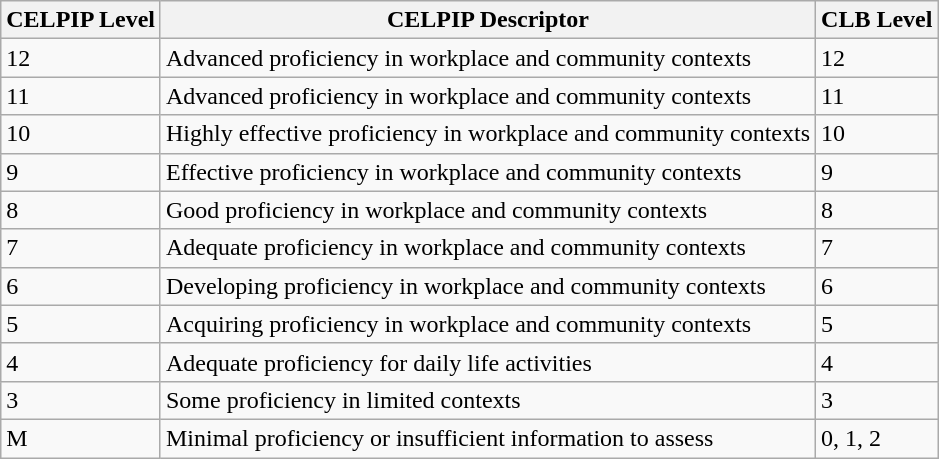<table class="wikitable">
<tr>
<th>CELPIP Level</th>
<th>CELPIP Descriptor</th>
<th>CLB Level</th>
</tr>
<tr>
<td>12</td>
<td>Advanced proficiency in workplace and community contexts</td>
<td>12</td>
</tr>
<tr>
<td>11</td>
<td>Advanced proficiency in workplace and community contexts</td>
<td>11</td>
</tr>
<tr>
<td>10</td>
<td>Highly effective proficiency in workplace and community contexts</td>
<td>10</td>
</tr>
<tr>
<td>9</td>
<td>Effective proficiency in workplace and community contexts</td>
<td>9</td>
</tr>
<tr>
<td>8</td>
<td>Good proficiency in workplace and community contexts</td>
<td>8</td>
</tr>
<tr>
<td>7</td>
<td>Adequate proficiency in workplace and community contexts</td>
<td>7</td>
</tr>
<tr>
<td>6</td>
<td>Developing proficiency in workplace and community contexts</td>
<td>6</td>
</tr>
<tr>
<td>5</td>
<td>Acquiring proficiency in workplace and community contexts</td>
<td>5</td>
</tr>
<tr>
<td>4</td>
<td>Adequate proficiency for daily life activities</td>
<td>4</td>
</tr>
<tr>
<td>3</td>
<td>Some proficiency in limited contexts</td>
<td>3</td>
</tr>
<tr>
<td>M</td>
<td>Minimal proficiency or insufficient information to assess</td>
<td>0, 1, 2</td>
</tr>
</table>
